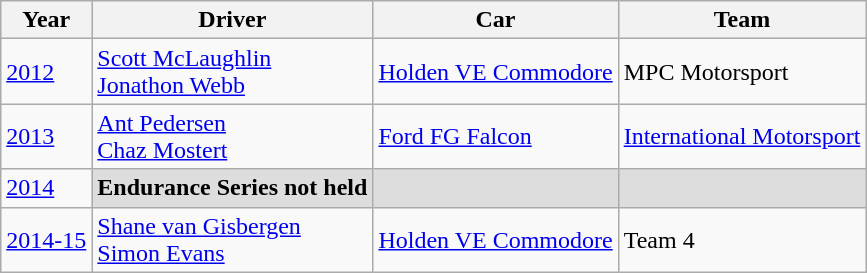<table class="wikitable">
<tr style="font-weight:bold">
<th>Year</th>
<th>Driver</th>
<th>Car</th>
<th>Team</th>
</tr>
<tr>
<td><a href='#'>2012</a></td>
<td> <a href='#'>Scott McLaughlin</a><br> <a href='#'>Jonathon Webb</a></td>
<td><a href='#'>Holden VE Commodore</a></td>
<td>MPC Motorsport</td>
</tr>
<tr>
<td><a href='#'>2013</a></td>
<td> <a href='#'>Ant Pedersen</a><br> <a href='#'>Chaz Mostert</a></td>
<td><a href='#'>Ford FG Falcon</a></td>
<td><a href='#'>International Motorsport</a></td>
</tr>
<tr>
<td><a href='#'>2014</a></td>
<td style="background:#DDDDDD;" align=center><strong>Endurance Series not held</strong></td>
<td style="background:#DDDDDD;"></td>
<td style="background:#DDDDDD;"></td>
</tr>
<tr>
<td><a href='#'>2014-15</a></td>
<td> <a href='#'>Shane van Gisbergen</a><br> <a href='#'>Simon Evans</a></td>
<td><a href='#'>Holden VE Commodore</a></td>
<td>Team 4</td>
</tr>
</table>
